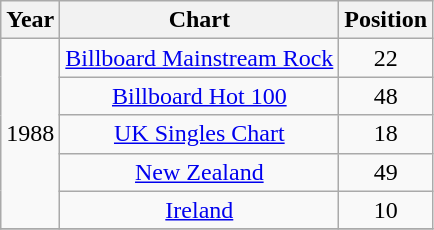<table class="wikitable">
<tr>
<th>Year</th>
<th>Chart</th>
<th>Position</th>
</tr>
<tr>
<td rowspan="5">1988</td>
<td align="center"><a href='#'>Billboard Mainstream Rock</a></td>
<td style="text-align:center;">22</td>
</tr>
<tr>
<td align="center"><a href='#'>Billboard Hot 100</a></td>
<td style="text-align:center;">48</td>
</tr>
<tr>
<td align="center"><a href='#'>UK Singles Chart</a></td>
<td style="text-align:center;">18</td>
</tr>
<tr>
<td align="center"><a href='#'>New Zealand</a></td>
<td style="text-align:center;">49</td>
</tr>
<tr>
<td align="center"><a href='#'>Ireland</a></td>
<td style="text-align:center;">10</td>
</tr>
<tr>
</tr>
</table>
